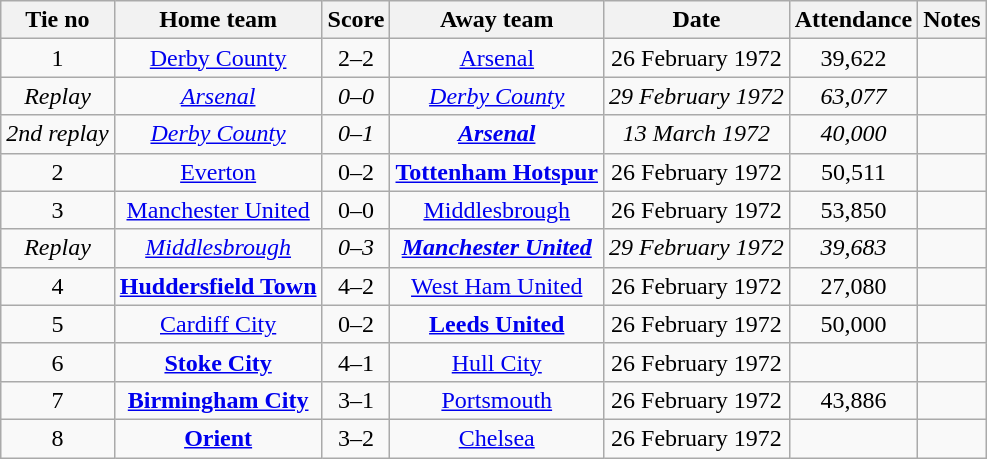<table class="wikitable" style="text-align: center">
<tr>
<th>Tie no</th>
<th>Home team</th>
<th>Score</th>
<th>Away team</th>
<th>Date</th>
<th>Attendance</th>
<th>Notes</th>
</tr>
<tr>
<td>1</td>
<td><a href='#'>Derby County</a></td>
<td>2–2</td>
<td><a href='#'>Arsenal</a></td>
<td>26 February 1972</td>
<td>39,622</td>
<td></td>
</tr>
<tr>
<td><em>Replay</em></td>
<td><em><a href='#'>Arsenal</a></em></td>
<td><em>0–0</em></td>
<td><em><a href='#'>Derby County</a></em></td>
<td><em>29 February 1972</em></td>
<td><em>63,077</em></td>
<td></td>
</tr>
<tr>
<td><em>2nd replay</em></td>
<td><em><a href='#'>Derby County</a></em></td>
<td><em>0–1</em></td>
<td><strong><em><a href='#'>Arsenal</a></em></strong></td>
<td><em>13 March 1972</em></td>
<td><em>40,000</em></td>
<td></td>
</tr>
<tr>
<td>2</td>
<td><a href='#'>Everton</a></td>
<td>0–2</td>
<td><strong><a href='#'>Tottenham Hotspur</a></strong></td>
<td>26 February 1972</td>
<td>50,511</td>
<td></td>
</tr>
<tr>
<td>3</td>
<td><a href='#'>Manchester United</a></td>
<td>0–0</td>
<td><a href='#'>Middlesbrough</a></td>
<td>26 February 1972</td>
<td>53,850</td>
<td></td>
</tr>
<tr>
<td><em>Replay</em></td>
<td><em><a href='#'>Middlesbrough</a></em></td>
<td><em>0–3</em></td>
<td><strong><em><a href='#'>Manchester United</a></em></strong></td>
<td><em>29 February 1972</em></td>
<td><em>39,683</em></td>
<td></td>
</tr>
<tr>
<td>4</td>
<td><strong><a href='#'>Huddersfield Town</a></strong></td>
<td>4–2</td>
<td><a href='#'>West Ham United</a></td>
<td>26 February 1972</td>
<td>27,080</td>
<td></td>
</tr>
<tr>
<td>5</td>
<td><a href='#'>Cardiff City</a></td>
<td>0–2</td>
<td><strong><a href='#'>Leeds United</a></strong></td>
<td>26 February 1972</td>
<td>50,000</td>
<td></td>
</tr>
<tr>
<td>6</td>
<td><strong><a href='#'>Stoke City</a></strong></td>
<td>4–1</td>
<td><a href='#'>Hull City</a></td>
<td>26 February 1972</td>
<td></td>
<td></td>
</tr>
<tr>
<td>7</td>
<td><strong><a href='#'>Birmingham City</a></strong></td>
<td>3–1</td>
<td><a href='#'>Portsmouth</a></td>
<td>26 February 1972</td>
<td>43,886</td>
<td></td>
</tr>
<tr>
<td>8</td>
<td><strong><a href='#'>Orient</a></strong></td>
<td>3–2</td>
<td><a href='#'>Chelsea</a></td>
<td>26 February 1972</td>
<td></td>
<td></td>
</tr>
</table>
